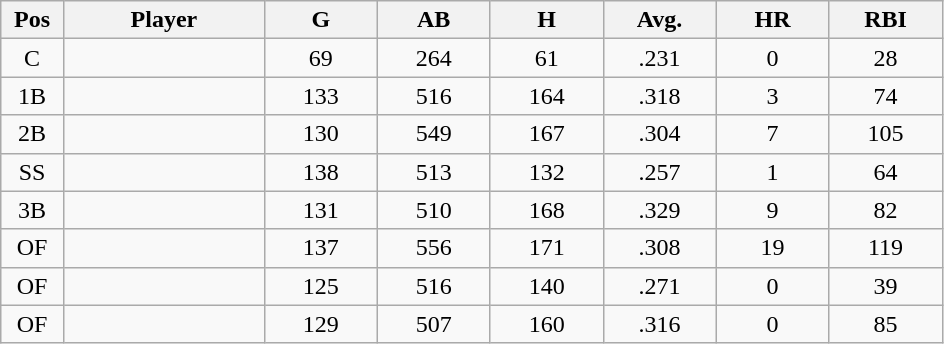<table class="wikitable sortable">
<tr>
<th bgcolor="#DDDDFF" width="5%">Pos</th>
<th bgcolor="#DDDDFF" width="16%">Player</th>
<th bgcolor="#DDDDFF" width="9%">G</th>
<th bgcolor="#DDDDFF" width="9%">AB</th>
<th bgcolor="#DDDDFF" width="9%">H</th>
<th bgcolor="#DDDDFF" width="9%">Avg.</th>
<th bgcolor="#DDDDFF" width="9%">HR</th>
<th bgcolor="#DDDDFF" width="9%">RBI</th>
</tr>
<tr align="center">
<td>C</td>
<td></td>
<td>69</td>
<td>264</td>
<td>61</td>
<td>.231</td>
<td>0</td>
<td>28</td>
</tr>
<tr align="center">
<td>1B</td>
<td></td>
<td>133</td>
<td>516</td>
<td>164</td>
<td>.318</td>
<td>3</td>
<td>74</td>
</tr>
<tr align="center">
<td>2B</td>
<td></td>
<td>130</td>
<td>549</td>
<td>167</td>
<td>.304</td>
<td>7</td>
<td>105</td>
</tr>
<tr align="center">
<td>SS</td>
<td></td>
<td>138</td>
<td>513</td>
<td>132</td>
<td>.257</td>
<td>1</td>
<td>64</td>
</tr>
<tr align="center">
<td>3B</td>
<td></td>
<td>131</td>
<td>510</td>
<td>168</td>
<td>.329</td>
<td>9</td>
<td>82</td>
</tr>
<tr align="center">
<td>OF</td>
<td></td>
<td>137</td>
<td>556</td>
<td>171</td>
<td>.308</td>
<td>19</td>
<td>119</td>
</tr>
<tr align="center">
<td>OF</td>
<td></td>
<td>125</td>
<td>516</td>
<td>140</td>
<td>.271</td>
<td>0</td>
<td>39</td>
</tr>
<tr align="center">
<td>OF</td>
<td></td>
<td>129</td>
<td>507</td>
<td>160</td>
<td>.316</td>
<td>0</td>
<td>85</td>
</tr>
</table>
